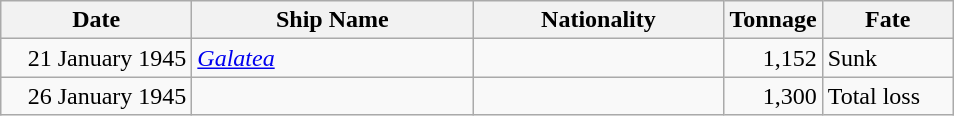<table class="wikitable sortable">
<tr>
<th width="120px">Date</th>
<th width="180px">Ship Name</th>
<th width="160px">Nationality</th>
<th width="25px">Tonnage</th>
<th width="80px">Fate</th>
</tr>
<tr>
<td align="right">21 January 1945</td>
<td align="left"><a href='#'><em>Galatea</em></a></td>
<td align="left"></td>
<td align="right">1,152</td>
<td align="left">Sunk</td>
</tr>
<tr>
<td align="right">26 January 1945</td>
<td align="left"></td>
<td align="left"></td>
<td align="right">1,300</td>
<td align="left">Total loss</td>
</tr>
</table>
